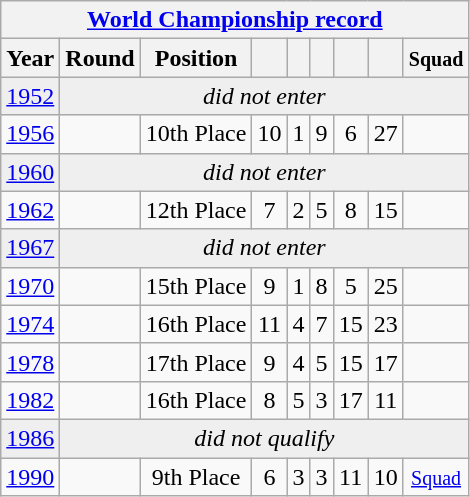<table class="wikitable" style="text-align: center;">
<tr>
<th colspan=9><a href='#'>World Championship record</a></th>
</tr>
<tr>
<th>Year</th>
<th>Round</th>
<th>Position</th>
<th></th>
<th></th>
<th></th>
<th></th>
<th></th>
<th><small>Squad</small></th>
</tr>
<tr bgcolor="efefef">
<td> <a href='#'>1952</a></td>
<td colspan=8 align=center><em>did not enter</em></td>
</tr>
<tr>
<td> <a href='#'>1956</a></td>
<td></td>
<td>10th Place</td>
<td>10</td>
<td>1</td>
<td>9</td>
<td>6</td>
<td>27</td>
<td></td>
</tr>
<tr bgcolor="efefef">
<td> <a href='#'>1960</a></td>
<td colspan=8 rowspan=1 align=center><em>did not enter</em></td>
</tr>
<tr>
<td> <a href='#'>1962</a></td>
<td></td>
<td>12th Place</td>
<td>7</td>
<td>2</td>
<td>5</td>
<td>8</td>
<td>15</td>
<td></td>
</tr>
<tr bgcolor="efefef">
<td> <a href='#'>1967</a></td>
<td colspan=8 rowspan=1 align=center><em>did not enter</em></td>
</tr>
<tr>
<td> <a href='#'>1970</a></td>
<td></td>
<td>15th Place</td>
<td>9</td>
<td>1</td>
<td>8</td>
<td>5</td>
<td>25</td>
<td></td>
</tr>
<tr>
<td> <a href='#'>1974</a></td>
<td></td>
<td>16th Place</td>
<td>11</td>
<td>4</td>
<td>7</td>
<td>15</td>
<td>23</td>
<td></td>
</tr>
<tr>
<td> <a href='#'>1978</a></td>
<td></td>
<td>17th Place</td>
<td>9</td>
<td>4</td>
<td>5</td>
<td>15</td>
<td>17</td>
<td></td>
</tr>
<tr>
<td> <a href='#'>1982</a></td>
<td></td>
<td>16th Place</td>
<td>8</td>
<td>5</td>
<td>3</td>
<td>17</td>
<td>11</td>
<td></td>
</tr>
<tr bgcolor="efefef">
<td> <a href='#'>1986</a></td>
<td colspan=8 rowspan=1 align=center><em>did not qualify</em></td>
</tr>
<tr>
<td> <a href='#'>1990</a></td>
<td></td>
<td>9th Place</td>
<td>6</td>
<td>3</td>
<td>3</td>
<td>11</td>
<td>10</td>
<td><small><a href='#'>Squad</a></small></td>
</tr>
</table>
